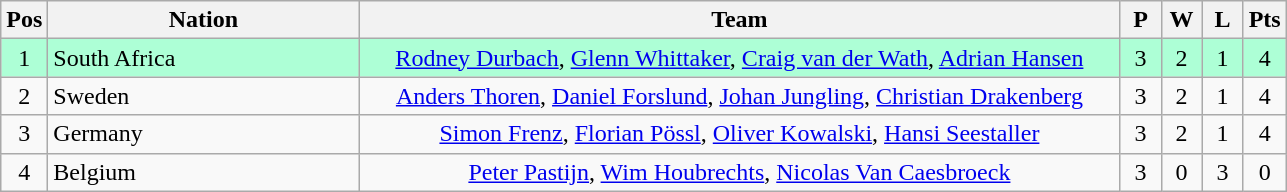<table class="wikitable" style="font-size: 100%">
<tr>
<th width=20>Pos</th>
<th width=200>Nation</th>
<th width=500>Team</th>
<th width=20>P</th>
<th width=20>W</th>
<th width=20>L</th>
<th width=20>Pts</th>
</tr>
<tr align=center style="background: #ADFFD6;">
<td>1</td>
<td align="left"> South Africa</td>
<td><a href='#'>Rodney Durbach</a>, <a href='#'>Glenn Whittaker</a>, <a href='#'>Craig van der Wath</a>, <a href='#'>Adrian Hansen</a></td>
<td>3</td>
<td>2</td>
<td>1</td>
<td>4</td>
</tr>
<tr align=center>
<td>2</td>
<td align="left"> Sweden</td>
<td><a href='#'>Anders Thoren</a>, <a href='#'>Daniel Forslund</a>, <a href='#'>Johan Jungling</a>, <a href='#'>Christian Drakenberg</a></td>
<td>3</td>
<td>2</td>
<td>1</td>
<td>4</td>
</tr>
<tr align=center>
<td>3</td>
<td align="left"> Germany</td>
<td><a href='#'>Simon Frenz</a>, <a href='#'>Florian Pössl</a>, <a href='#'>Oliver Kowalski</a>, <a href='#'>Hansi Seestaller</a></td>
<td>3</td>
<td>2</td>
<td>1</td>
<td>4</td>
</tr>
<tr align=center>
<td>4</td>
<td align="left"> Belgium</td>
<td><a href='#'>Peter Pastijn</a>, <a href='#'>Wim Houbrechts</a>, <a href='#'>Nicolas Van Caesbroeck</a></td>
<td>3</td>
<td>0</td>
<td>3</td>
<td>0</td>
</tr>
</table>
